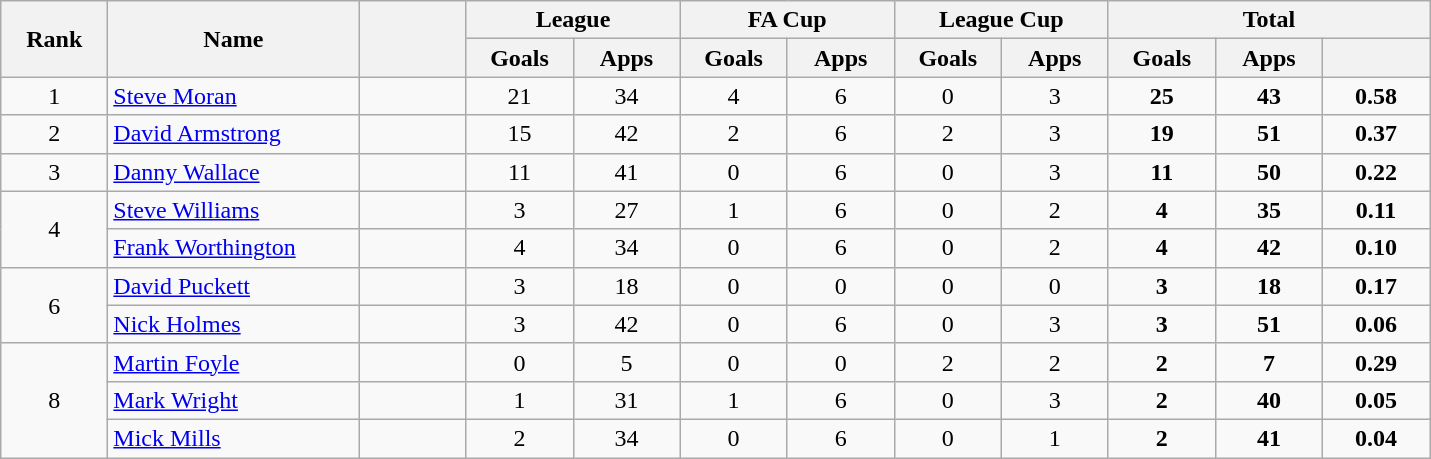<table class="wikitable plainrowheaders" style="text-align:center;">
<tr>
<th scope="col" rowspan="2" style="width:4em;">Rank</th>
<th scope="col" rowspan="2" style="width:10em;">Name</th>
<th scope="col" rowspan="2" style="width:4em;"></th>
<th scope="col" colspan="2">League</th>
<th scope="col" colspan="2">FA Cup</th>
<th scope="col" colspan="2">League Cup</th>
<th scope="col" colspan="3">Total</th>
</tr>
<tr>
<th scope="col" style="width:4em;">Goals</th>
<th scope="col" style="width:4em;">Apps</th>
<th scope="col" style="width:4em;">Goals</th>
<th scope="col" style="width:4em;">Apps</th>
<th scope="col" style="width:4em;">Goals</th>
<th scope="col" style="width:4em;">Apps</th>
<th scope="col" style="width:4em;">Goals</th>
<th scope="col" style="width:4em;">Apps</th>
<th scope="col" style="width:4em;"></th>
</tr>
<tr>
<td>1</td>
<td align="left"><a href='#'>Steve Moran</a></td>
<td></td>
<td>21</td>
<td>34</td>
<td>4</td>
<td>6</td>
<td>0</td>
<td>3</td>
<td><strong>25</strong></td>
<td><strong>43</strong></td>
<td><strong>0.58</strong></td>
</tr>
<tr>
<td>2</td>
<td align="left"><a href='#'>David Armstrong</a></td>
<td></td>
<td>15</td>
<td>42</td>
<td>2</td>
<td>6</td>
<td>2</td>
<td>3</td>
<td><strong>19</strong></td>
<td><strong>51</strong></td>
<td><strong>0.37</strong></td>
</tr>
<tr>
<td>3</td>
<td align="left"><a href='#'>Danny Wallace</a></td>
<td></td>
<td>11</td>
<td>41</td>
<td>0</td>
<td>6</td>
<td>0</td>
<td>3</td>
<td><strong>11</strong></td>
<td><strong>50</strong></td>
<td><strong>0.22</strong></td>
</tr>
<tr>
<td rowspan="2">4</td>
<td align="left"><a href='#'>Steve Williams</a></td>
<td></td>
<td>3</td>
<td>27</td>
<td>1</td>
<td>6</td>
<td>0</td>
<td>2</td>
<td><strong>4</strong></td>
<td><strong>35</strong></td>
<td><strong>0.11</strong></td>
</tr>
<tr>
<td align="left"><a href='#'>Frank Worthington</a></td>
<td></td>
<td>4</td>
<td>34</td>
<td>0</td>
<td>6</td>
<td>0</td>
<td>2</td>
<td><strong>4</strong></td>
<td><strong>42</strong></td>
<td><strong>0.10</strong></td>
</tr>
<tr>
<td rowspan="2">6</td>
<td align="left"><a href='#'>David Puckett</a></td>
<td></td>
<td>3</td>
<td>18</td>
<td>0</td>
<td>0</td>
<td>0</td>
<td>0</td>
<td><strong>3</strong></td>
<td><strong>18</strong></td>
<td><strong>0.17</strong></td>
</tr>
<tr>
<td align="left"><a href='#'>Nick Holmes</a></td>
<td></td>
<td>3</td>
<td>42</td>
<td>0</td>
<td>6</td>
<td>0</td>
<td>3</td>
<td><strong>3</strong></td>
<td><strong>51</strong></td>
<td><strong>0.06</strong></td>
</tr>
<tr>
<td rowspan="3">8</td>
<td align="left"><a href='#'>Martin Foyle</a></td>
<td></td>
<td>0</td>
<td>5</td>
<td>0</td>
<td>0</td>
<td>2</td>
<td>2</td>
<td><strong>2</strong></td>
<td><strong>7</strong></td>
<td><strong>0.29</strong></td>
</tr>
<tr>
<td align="left"><a href='#'>Mark Wright</a></td>
<td></td>
<td>1</td>
<td>31</td>
<td>1</td>
<td>6</td>
<td>0</td>
<td>3</td>
<td><strong>2</strong></td>
<td><strong>40</strong></td>
<td><strong>0.05</strong></td>
</tr>
<tr>
<td align="left"><a href='#'>Mick Mills</a></td>
<td></td>
<td>2</td>
<td>34</td>
<td>0</td>
<td>6</td>
<td>0</td>
<td>1</td>
<td><strong>2</strong></td>
<td><strong>41</strong></td>
<td><strong>0.04</strong></td>
</tr>
</table>
